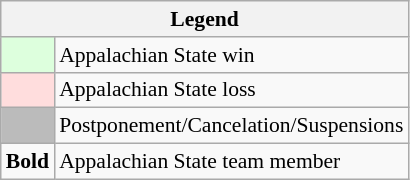<table class="wikitable" style="font-size:90%">
<tr>
<th colspan="2">Legend</th>
</tr>
<tr>
<td bgcolor="#ddffdd"> </td>
<td>Appalachian State win</td>
</tr>
<tr>
<td bgcolor="#ffdddd"> </td>
<td>Appalachian State loss</td>
</tr>
<tr>
<td bgcolor="#bbbbbb"> </td>
<td>Postponement/Cancelation/Suspensions</td>
</tr>
<tr>
<td><strong>Bold</strong></td>
<td>Appalachian State team member</td>
</tr>
</table>
